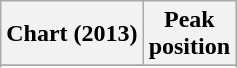<table class="wikitable sortable plainrowheaders">
<tr>
<th scope="col">Chart (2013)</th>
<th scope="col">Peak <br>position</th>
</tr>
<tr>
</tr>
<tr>
</tr>
</table>
